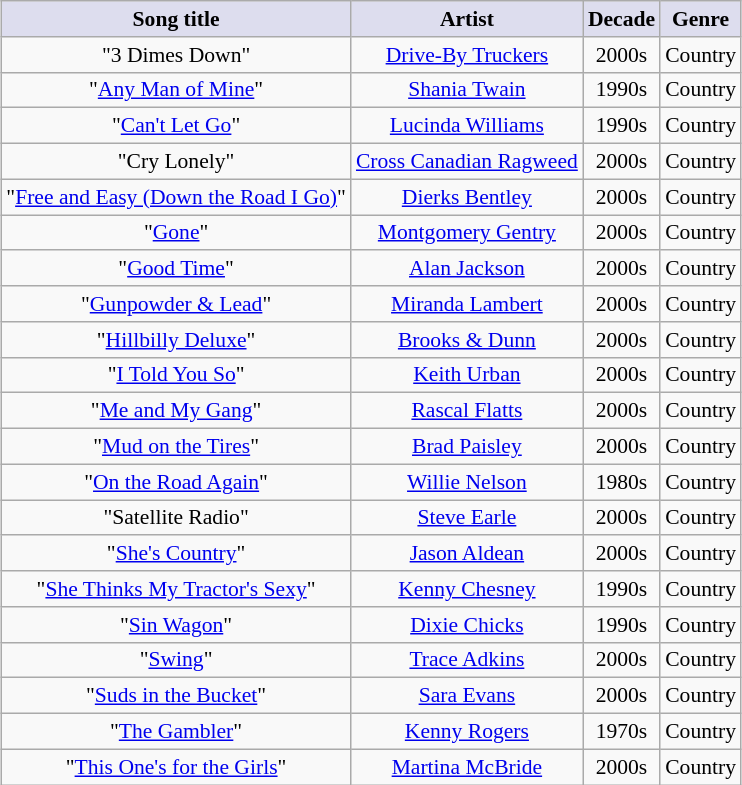<table class="wikitable sortable" style="font-size:90%; text-align:center; margin: 5px;">
<tr>
<th style="background:#dde;">Song title</th>
<th style="background:#dde;">Artist</th>
<th style="background:#dde;">Decade</th>
<th style="background:#dde;">Genre</th>
</tr>
<tr>
<td>"3 Dimes Down"</td>
<td><a href='#'>Drive-By Truckers</a></td>
<td>2000s</td>
<td>Country</td>
</tr>
<tr>
<td>"<a href='#'>Any Man of Mine</a>"</td>
<td><a href='#'>Shania Twain</a></td>
<td>1990s</td>
<td>Country</td>
</tr>
<tr>
<td>"<a href='#'>Can't Let Go</a>"</td>
<td><a href='#'>Lucinda Williams</a></td>
<td>1990s</td>
<td>Country</td>
</tr>
<tr>
<td>"Cry Lonely"</td>
<td><a href='#'>Cross Canadian Ragweed</a></td>
<td>2000s</td>
<td>Country</td>
</tr>
<tr>
<td>"<a href='#'>Free and Easy (Down the Road I Go)</a>"</td>
<td><a href='#'>Dierks Bentley</a></td>
<td>2000s</td>
<td>Country</td>
</tr>
<tr>
<td>"<a href='#'>Gone</a>"</td>
<td><a href='#'>Montgomery Gentry</a></td>
<td>2000s</td>
<td>Country</td>
</tr>
<tr>
<td>"<a href='#'>Good Time</a>"</td>
<td><a href='#'>Alan Jackson</a></td>
<td>2000s</td>
<td>Country</td>
</tr>
<tr>
<td>"<a href='#'>Gunpowder & Lead</a>"</td>
<td><a href='#'>Miranda Lambert</a></td>
<td>2000s</td>
<td>Country</td>
</tr>
<tr>
<td>"<a href='#'>Hillbilly Deluxe</a>"</td>
<td><a href='#'>Brooks & Dunn</a></td>
<td>2000s</td>
<td>Country</td>
</tr>
<tr>
<td>"<a href='#'>I Told You So</a>"</td>
<td><a href='#'>Keith Urban</a></td>
<td>2000s</td>
<td>Country</td>
</tr>
<tr>
<td>"<a href='#'>Me and My Gang</a>"</td>
<td><a href='#'>Rascal Flatts</a></td>
<td>2000s</td>
<td>Country</td>
</tr>
<tr>
<td>"<a href='#'>Mud on the Tires</a>"</td>
<td><a href='#'>Brad Paisley</a></td>
<td>2000s</td>
<td>Country</td>
</tr>
<tr>
<td>"<a href='#'>On the Road Again</a>"</td>
<td><a href='#'>Willie Nelson</a></td>
<td>1980s</td>
<td>Country</td>
</tr>
<tr>
<td>"Satellite Radio"</td>
<td><a href='#'>Steve Earle</a></td>
<td>2000s</td>
<td>Country</td>
</tr>
<tr>
<td>"<a href='#'>She's Country</a>"</td>
<td><a href='#'>Jason Aldean</a></td>
<td>2000s</td>
<td>Country</td>
</tr>
<tr>
<td>"<a href='#'>She Thinks My Tractor's Sexy</a>"</td>
<td><a href='#'>Kenny Chesney</a></td>
<td>1990s</td>
<td>Country</td>
</tr>
<tr>
<td>"<a href='#'>Sin Wagon</a>"</td>
<td><a href='#'>Dixie Chicks</a></td>
<td>1990s</td>
<td>Country</td>
</tr>
<tr>
<td>"<a href='#'>Swing</a>"</td>
<td><a href='#'>Trace Adkins</a></td>
<td>2000s</td>
<td>Country</td>
</tr>
<tr>
<td>"<a href='#'>Suds in the Bucket</a>"</td>
<td><a href='#'>Sara Evans</a></td>
<td>2000s</td>
<td>Country</td>
</tr>
<tr>
<td>"<a href='#'>The Gambler</a>"</td>
<td><a href='#'>Kenny Rogers</a></td>
<td>1970s</td>
<td>Country</td>
</tr>
<tr>
<td>"<a href='#'>This One's for the Girls</a>"</td>
<td><a href='#'>Martina McBride</a></td>
<td>2000s</td>
<td>Country</td>
</tr>
</table>
